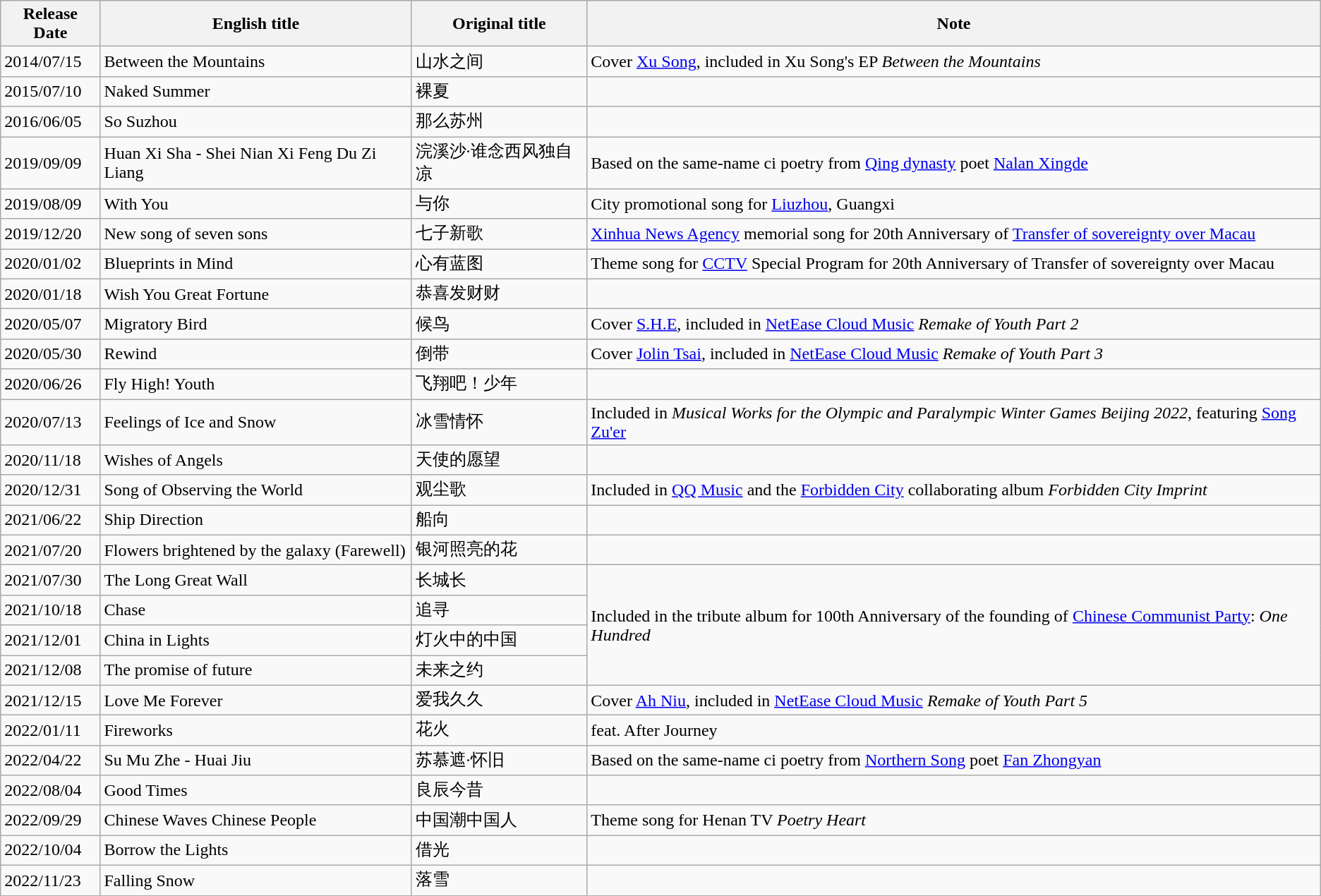<table class="wikitable">
<tr>
<th>Release Date</th>
<th>English title</th>
<th>Original title</th>
<th>Note</th>
</tr>
<tr>
<td>2014/07/15</td>
<td>Between the Mountains</td>
<td>山水之间</td>
<td>Cover <a href='#'>Xu Song</a>, included in Xu Song's EP <em>Between the Mountains</em></td>
</tr>
<tr>
<td>2015/07/10</td>
<td>Naked Summer</td>
<td>裸夏</td>
<td></td>
</tr>
<tr>
<td>2016/06/05</td>
<td>So Suzhou</td>
<td>那么苏州</td>
<td></td>
</tr>
<tr>
<td>2019/09/09</td>
<td>Huan Xi Sha - Shei Nian Xi Feng Du Zi Liang</td>
<td>浣溪沙·谁念西风独自凉</td>
<td>Based on the same-name ci poetry from <a href='#'>Qing dynasty</a> poet <a href='#'>Nalan Xingde</a></td>
</tr>
<tr>
<td>2019/08/09</td>
<td>With You</td>
<td>与你</td>
<td>City promotional song for <a href='#'>Liuzhou</a>, Guangxi</td>
</tr>
<tr>
<td>2019/12/20</td>
<td>New song of seven sons</td>
<td>七子新歌</td>
<td><a href='#'>Xinhua News Agency</a> memorial song for 20th Anniversary of <a href='#'>Transfer of sovereignty over Macau</a></td>
</tr>
<tr>
<td>2020/01/02</td>
<td>Blueprints in Mind</td>
<td>心有蓝图</td>
<td>Theme song for <a href='#'>CCTV</a> Special Program for 20th Anniversary of Transfer of sovereignty over Macau</td>
</tr>
<tr>
<td>2020/01/18</td>
<td>Wish You Great Fortune</td>
<td>恭喜发财财</td>
<td></td>
</tr>
<tr>
<td>2020/05/07</td>
<td>Migratory Bird</td>
<td>候鸟</td>
<td>Cover <a href='#'>S.H.E</a>, included in <a href='#'>NetEase Cloud Music</a> <em>Remake of Youth Part 2</em></td>
</tr>
<tr>
<td>2020/05/30</td>
<td>Rewind</td>
<td>倒带</td>
<td>Cover <a href='#'>Jolin Tsai</a>, included in <a href='#'>NetEase Cloud Music</a> <em>Remake of Youth Part 3</em></td>
</tr>
<tr>
<td>2020/06/26</td>
<td>Fly High! Youth</td>
<td>飞翔吧！少年</td>
<td></td>
</tr>
<tr>
<td>2020/07/13</td>
<td>Feelings of Ice and Snow</td>
<td>冰雪情怀</td>
<td>Included in <em>Musical Works for the Olympic and Paralympic Winter Games Beijing 2022</em>, featuring <a href='#'>Song Zu'er</a></td>
</tr>
<tr>
<td>2020/11/18</td>
<td>Wishes of Angels</td>
<td>天使的愿望</td>
<td></td>
</tr>
<tr>
<td>2020/12/31</td>
<td>Song of Observing the World</td>
<td>观尘歌</td>
<td>Included in <a href='#'>QQ Music</a> and the <a href='#'>Forbidden City</a> collaborating album <em>Forbidden City Imprint</em></td>
</tr>
<tr>
<td>2021/06/22</td>
<td>Ship Direction</td>
<td>船向</td>
<td></td>
</tr>
<tr>
<td>2021/07/20</td>
<td>Flowers brightened by the galaxy (Farewell)</td>
<td>银河照亮的花</td>
<td></td>
</tr>
<tr>
<td>2021/07/30</td>
<td>The Long Great Wall</td>
<td>长城长</td>
<td rowspan="4">Included in the tribute album for 100th Anniversary of the founding of <a href='#'>Chinese Communist Party</a>: <em>One Hundred</em></td>
</tr>
<tr>
<td>2021/10/18</td>
<td>Chase</td>
<td>追寻</td>
</tr>
<tr>
<td>2021/12/01</td>
<td>China in Lights</td>
<td>灯火中的中国</td>
</tr>
<tr>
<td>2021/12/08</td>
<td>The promise of future</td>
<td>未来之约</td>
</tr>
<tr>
<td>2021/12/15</td>
<td>Love Me Forever</td>
<td>爱我久久</td>
<td>Cover <a href='#'>Ah Niu</a>, included in <a href='#'>NetEase Cloud Music</a> <em>Remake of Youth Part 5</em></td>
</tr>
<tr>
<td>2022/01/11</td>
<td>Fireworks</td>
<td>花火</td>
<td>feat. After Journey</td>
</tr>
<tr>
<td>2022/04/22</td>
<td>Su Mu Zhe - Huai Jiu</td>
<td>苏慕遮·怀旧</td>
<td>Based on the same-name ci poetry from <a href='#'>Northern Song</a> poet <a href='#'>Fan Zhongyan</a></td>
</tr>
<tr>
<td>2022/08/04</td>
<td>Good Times</td>
<td>良辰今昔</td>
<td></td>
</tr>
<tr>
<td>2022/09/29</td>
<td>Chinese  Waves Chinese People</td>
<td>中国潮中国人</td>
<td>Theme song for Henan TV <em>Poetry Heart</em></td>
</tr>
<tr>
<td>2022/10/04</td>
<td>Borrow the Lights</td>
<td>借光</td>
<td></td>
</tr>
<tr>
<td>2022/11/23</td>
<td>Falling Snow</td>
<td>落雪</td>
<td></td>
</tr>
</table>
